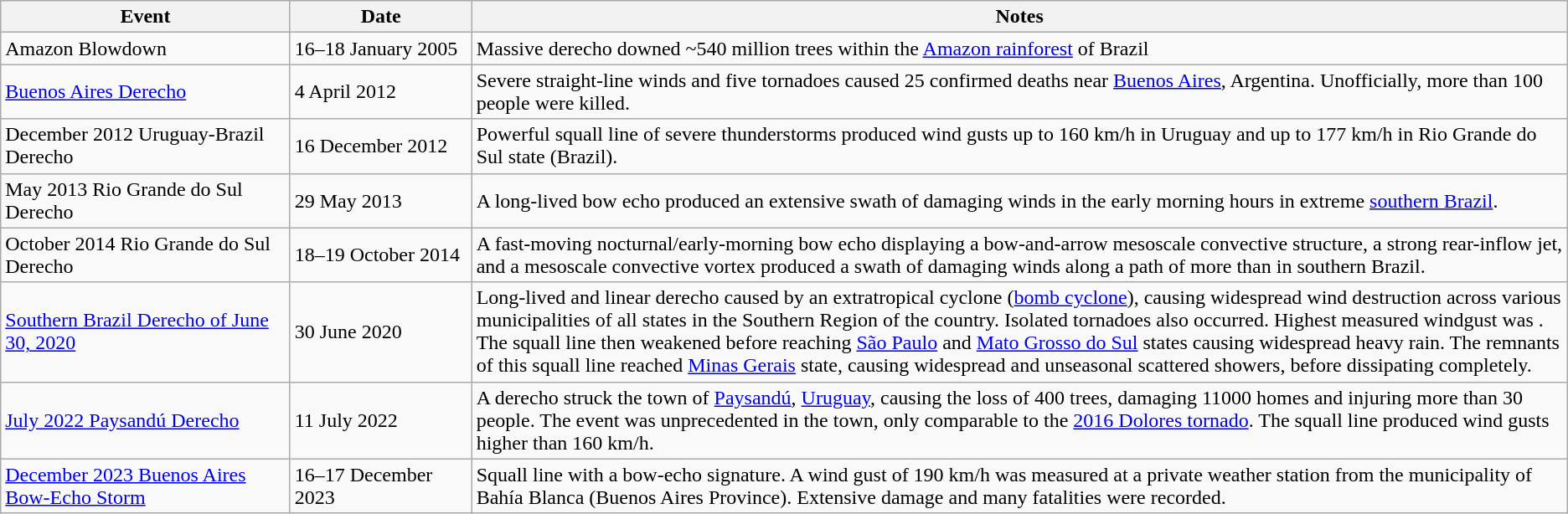<table class="wikitable">
<tr>
<th scope="col" style="width: 250px;">Event</th>
<th scope="col" style="width: 150px;">Date</th>
<th scope="col" style="width: 1000px;">Notes</th>
</tr>
<tr>
<td>Amazon Blowdown</td>
<td>16–18 January 2005</td>
<td>Massive derecho downed ~540 million trees within the <a href='#'>Amazon rainforest</a> of Brazil</td>
</tr>
<tr>
<td><a href='#'>Buenos Aires Derecho</a></td>
<td>4 April 2012</td>
<td>Severe straight-line winds and five tornadoes caused 25 confirmed deaths near <a href='#'>Buenos Aires</a>, Argentina. Unofficially, more than 100 people were killed.</td>
</tr>
<tr>
<td>December 2012 Uruguay-Brazil Derecho</td>
<td>16 December 2012</td>
<td>Powerful squall line of severe thunderstorms produced wind gusts up to 160 km/h in Uruguay and up to 177 km/h in Rio Grande do Sul state (Brazil).</td>
</tr>
<tr>
<td>May 2013 Rio Grande do Sul Derecho</td>
<td>29 May 2013</td>
<td>A long-lived bow echo produced an extensive swath of damaging winds in the early morning hours in extreme <a href='#'>southern Brazil</a>.</td>
</tr>
<tr>
<td>October 2014 Rio Grande do Sul Derecho</td>
<td>18–19 October 2014</td>
<td>A fast-moving nocturnal/early-morning bow echo displaying a bow-and-arrow mesoscale convective structure, a strong rear-inflow jet, and a mesoscale convective vortex produced a swath of damaging winds along a path of more than  in southern Brazil.</td>
</tr>
<tr>
<td><a href='#'>Southern Brazil Derecho of June 30, 2020</a></td>
<td>30 June 2020</td>
<td>Long-lived and linear derecho caused by an extratropical cyclone (<a href='#'>bomb cyclone</a>), causing widespread wind destruction across various municipalities of all states in the Southern Region of the country. Isolated tornadoes also occurred. Highest measured windgust was . The squall line then weakened before reaching <a href='#'>São Paulo</a> and <a href='#'>Mato Grosso do Sul</a> states causing widespread heavy rain. The remnants of this squall line reached <a href='#'>Minas Gerais</a> state, causing widespread and unseasonal scattered showers, before dissipating completely.</td>
</tr>
<tr>
<td><a href='#'>July 2022 Paysandú Derecho</a></td>
<td>11 July 2022</td>
<td>A derecho struck the town of <a href='#'>Paysandú</a>, <a href='#'>Uruguay</a>, causing the loss of 400 trees, damaging 11000 homes and injuring more than 30 people. The event was unprecedented in the town, only comparable to the <a href='#'>2016 Dolores tornado</a>. The squall line produced wind gusts higher than 160 km/h.</td>
</tr>
<tr>
<td><a href='#'>December 2023 Buenos Aires Bow-Echo Storm</a></td>
<td>16–17 December 2023</td>
<td>Squall line with a bow-echo signature. A wind gust of 190 km/h was measured at a private weather station from the municipality of Bahía Blanca (Buenos Aires Province). Extensive damage and many fatalities were recorded.</td>
</tr>
</table>
